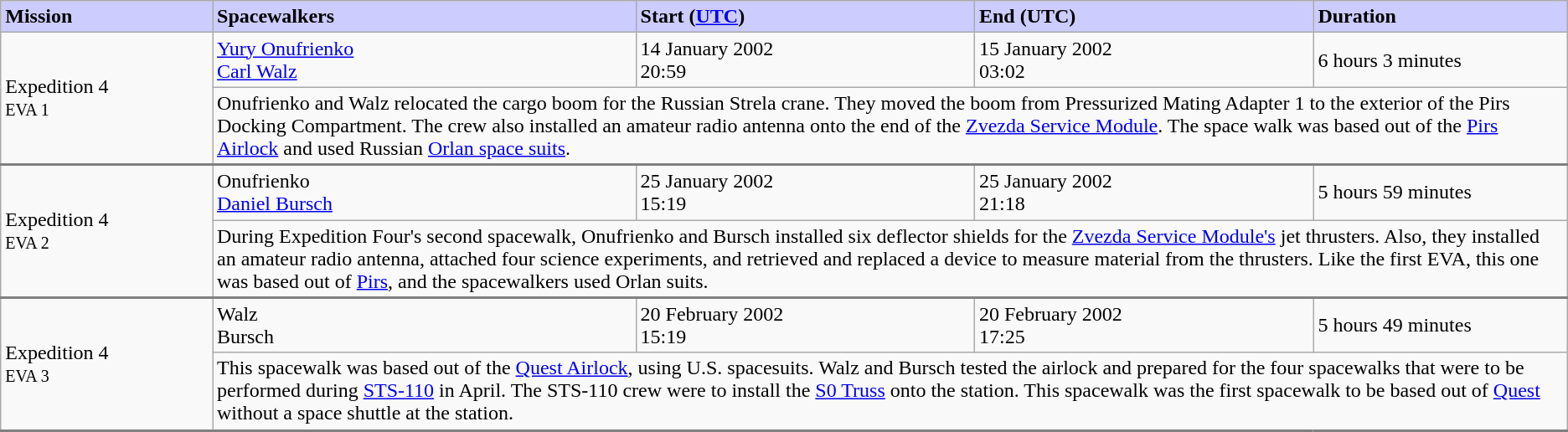<table class="wikitable">
<tr>
<th width="10%" style="background:#ccccff;color:black;text-align:left"><strong>Mission</strong></th>
<th width="20%" style="background:#ccccff;color:black;text-align:left"><strong>Spacewalkers</strong></th>
<th width="16%" style="background:#ccccff;color:black;text-align:left"><strong>Start (<a href='#'>UTC</a>)</strong></th>
<th width="16%" style="background:#ccccff;color:black;text-align:left"><strong>End (UTC)</strong></th>
<th width="12%" style="background:#ccccff;color:black;text-align:left"><strong>Duration</strong></th>
</tr>
<tr>
<td rowspan=2 style="border-bottom:2px solid grey;">Expedition 4<br><small>EVA 1</small><br></td>
<td><a href='#'>Yury Onufrienko</a> <br> <a href='#'>Carl Walz</a></td>
<td>14 January 2002 <br> 20:59</td>
<td>15 January 2002 <br> 03:02</td>
<td>6 hours 3 minutes</td>
</tr>
<tr>
<td colspan=4 style="border-bottom:2px solid grey;">Onufrienko and Walz relocated the cargo boom for the Russian Strela crane. They moved the boom from Pressurized Mating Adapter 1 to the exterior of the Pirs Docking Compartment. The crew also installed an amateur radio antenna onto the end of the <a href='#'>Zvezda Service Module</a>. The space walk was based out of the <a href='#'>Pirs Airlock</a> and used Russian <a href='#'>Orlan space suits</a>.</td>
</tr>
<tr>
<td rowspan=2 style="border-bottom:2px solid grey;">Expedition 4<br><small>EVA 2</small><br></td>
<td>Onufrienko <br> <a href='#'>Daniel Bursch</a></td>
<td>25 January 2002 <br> 15:19</td>
<td>25 January 2002 <br> 21:18</td>
<td>5 hours 59 minutes</td>
</tr>
<tr>
<td colspan=4 style="border-bottom:2px solid grey;">During Expedition Four's second spacewalk, Onufrienko and Bursch installed six deflector shields for the <a href='#'>Zvezda Service Module's</a> jet thrusters. Also, they installed an amateur radio antenna, attached four science experiments, and retrieved and replaced a device to measure material from the thrusters. Like the first EVA, this one was based out of <a href='#'>Pirs</a>, and the spacewalkers used Orlan suits.</td>
</tr>
<tr>
<td rowspan=2 style="border-bottom:2px solid grey;">Expedition 4<br><small>EVA 3</small><br></td>
<td>Walz <br> Bursch</td>
<td>20 February 2002 <br> 15:19</td>
<td>20 February 2002 <br> 17:25</td>
<td>5 hours 49 minutes</td>
</tr>
<tr>
<td colspan=4 style="border-bottom:2px solid grey;">This spacewalk was based out of the <a href='#'>Quest Airlock</a>, using U.S. spacesuits. Walz and Bursch tested the airlock and prepared for the four spacewalks that were to be performed during <a href='#'>STS-110</a> in April. The STS-110 crew were to install the <a href='#'>S0 Truss</a> onto the station. This spacewalk was the first spacewalk to be based out of <a href='#'>Quest</a> without a space shuttle at the station.</td>
</tr>
</table>
